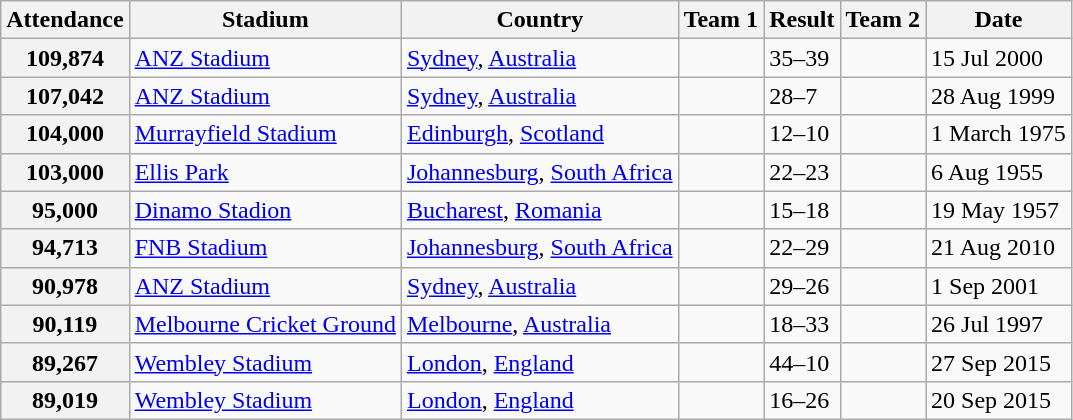<table class="wikitable sortable">
<tr>
<th>Attendance</th>
<th>Stadium</th>
<th>Country</th>
<th>Team 1</th>
<th>Result</th>
<th>Team 2</th>
<th>Date</th>
</tr>
<tr>
<th>109,874</th>
<td><a href='#'>ANZ Stadium</a></td>
<td><a href='#'>Sydney</a>, <a href='#'>Australia</a></td>
<td></td>
<td>35–39</td>
<td></td>
<td>15 Jul 2000</td>
</tr>
<tr>
<th>107,042</th>
<td><a href='#'>ANZ Stadium</a></td>
<td><a href='#'>Sydney</a>, <a href='#'>Australia</a></td>
<td></td>
<td>28–7</td>
<td></td>
<td>28 Aug 1999</td>
</tr>
<tr>
<th>104,000</th>
<td><a href='#'>Murrayfield Stadium</a></td>
<td><a href='#'>Edinburgh</a>, <a href='#'>Scotland</a></td>
<td></td>
<td>12–10</td>
<td></td>
<td>1 March 1975</td>
</tr>
<tr>
<th>103,000</th>
<td><a href='#'>Ellis Park</a></td>
<td><a href='#'>Johannesburg</a>, <a href='#'>South Africa</a></td>
<td></td>
<td>22–23</td>
<td></td>
<td>6 Aug 1955</td>
</tr>
<tr>
<th>95,000</th>
<td><a href='#'>Dinamo Stadion</a></td>
<td><a href='#'>Bucharest</a>, <a href='#'>Romania</a></td>
<td></td>
<td>15–18</td>
<td></td>
<td>19 May 1957</td>
</tr>
<tr>
<th>94,713</th>
<td><a href='#'>FNB Stadium</a></td>
<td><a href='#'>Johannesburg</a>, <a href='#'>South Africa</a></td>
<td></td>
<td>22–29</td>
<td></td>
<td>21 Aug 2010</td>
</tr>
<tr>
<th>90,978</th>
<td><a href='#'>ANZ Stadium</a></td>
<td><a href='#'>Sydney</a>, <a href='#'>Australia</a></td>
<td></td>
<td>29–26</td>
<td></td>
<td>1 Sep 2001</td>
</tr>
<tr>
<th>90,119</th>
<td><a href='#'>Melbourne Cricket Ground</a></td>
<td><a href='#'>Melbourne</a>, <a href='#'>Australia</a></td>
<td></td>
<td>18–33</td>
<td></td>
<td>26 Jul 1997</td>
</tr>
<tr>
<th>89,267</th>
<td><a href='#'>Wembley Stadium</a></td>
<td><a href='#'>London</a>, <a href='#'>England</a></td>
<td></td>
<td>44–10</td>
<td></td>
<td>27 Sep 2015</td>
</tr>
<tr>
<th>89,019</th>
<td><a href='#'>Wembley Stadium</a></td>
<td><a href='#'>London</a>, <a href='#'>England</a></td>
<td></td>
<td>16–26</td>
<td></td>
<td>20 Sep 2015</td>
</tr>
</table>
